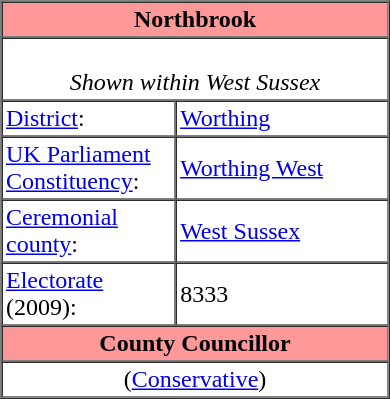<table class="vcard" border=1 cellpadding=2 cellspacing=0 align=right width=260 style=margin-left:0.5em;>
<tr>
<th class="fn org" colspan=2 align=center bgcolor="#ff9999"><strong>Northbrook</strong></th>
</tr>
<tr>
<td colspan=2 align=center><br><em>Shown within West Sussex</em></td>
</tr>
<tr class="note">
<td width="45%"><a href='#'>District</a>:</td>
<td><a href='#'>Worthing</a></td>
</tr>
<tr class="note">
<td><a href='#'>UK Parliament Constituency</a>:</td>
<td><a href='#'>Worthing West</a></td>
</tr>
<tr class="note">
<td><a href='#'>Ceremonial county</a>:</td>
<td><a href='#'>West Sussex</a></td>
</tr>
<tr class="note">
<td><a href='#'>Electorate</a> (2009):</td>
<td>8333</td>
</tr>
<tr>
<th colspan=2 align=center bgcolor="#ff9999">County Councillor</th>
</tr>
<tr>
<td colspan=2 align=center> (<a href='#'>Conservative</a>)</td>
</tr>
</table>
